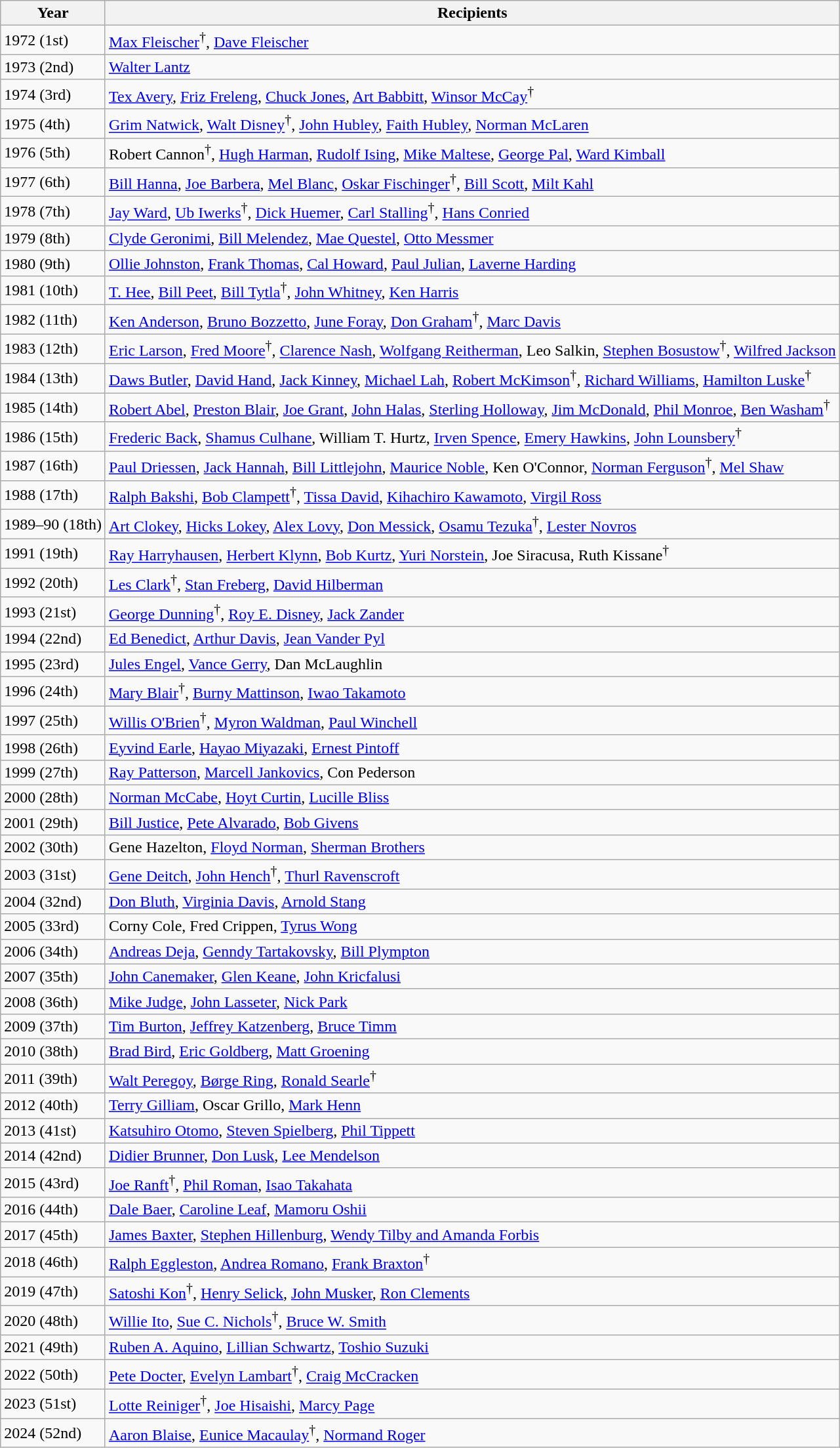<table class="wikitable">
<tr>
<th>Year</th>
<th>Recipients</th>
</tr>
<tr>
<td>1972 (1st)</td>
<td><a href='#'>Max Fleischer</a><sup>†</sup>, <a href='#'>Dave Fleischer</a></td>
</tr>
<tr>
<td>1973 (2nd)</td>
<td><a href='#'>Walter Lantz</a></td>
</tr>
<tr>
<td>1974 (3rd)</td>
<td><a href='#'>Tex Avery</a>, <a href='#'>Friz Freleng</a>, <a href='#'>Chuck Jones</a>, <a href='#'>Art Babbitt</a>, <a href='#'>Winsor McCay</a><sup>†</sup></td>
</tr>
<tr>
<td>1975 (4th)</td>
<td><a href='#'>Grim Natwick</a>, <a href='#'>Walt Disney</a><sup>†</sup>, <a href='#'>John Hubley</a>, <a href='#'>Faith Hubley</a>, <a href='#'>Norman McLaren</a></td>
</tr>
<tr>
<td>1976 (5th)</td>
<td>Robert Cannon<sup>†</sup>, <a href='#'>Hugh Harman</a>, <a href='#'>Rudolf Ising</a>, <a href='#'>Mike Maltese</a>, <a href='#'>George Pal</a>, <a href='#'>Ward Kimball</a></td>
</tr>
<tr>
<td>1977 (6th)</td>
<td><a href='#'>Bill Hanna</a>, <a href='#'>Joe Barbera</a>, <a href='#'>Mel Blanc</a>, <a href='#'>Oskar Fischinger</a><sup>†</sup>, <a href='#'>Bill Scott</a>, <a href='#'>Milt Kahl</a></td>
</tr>
<tr>
<td>1978 (7th)</td>
<td><a href='#'>Jay Ward</a>, <a href='#'>Ub Iwerks</a><sup>†</sup>, <a href='#'>Dick Huemer</a>, <a href='#'>Carl Stalling</a><sup>†</sup>, <a href='#'>Hans Conried</a></td>
</tr>
<tr>
<td>1979 (8th)</td>
<td><a href='#'>Clyde Geronimi</a>, <a href='#'>Bill Melendez</a>, <a href='#'>Mae Questel</a>, <a href='#'>Otto Messmer</a></td>
</tr>
<tr>
<td>1980 (9th)</td>
<td><a href='#'>Ollie Johnston</a>, <a href='#'>Frank Thomas</a>, <a href='#'>Cal Howard</a>, <a href='#'>Paul Julian</a>, <a href='#'>Laverne Harding</a></td>
</tr>
<tr>
<td>1981 (10th)</td>
<td><a href='#'>T. Hee</a>, <a href='#'>Bill Peet</a>, <a href='#'>Bill Tytla</a><sup>†</sup>, <a href='#'>John Whitney</a>, <a href='#'>Ken Harris</a></td>
</tr>
<tr>
<td>1982 (11th)</td>
<td><a href='#'>Ken Anderson</a>, <a href='#'>Bruno Bozzetto</a>, <a href='#'>June Foray</a>, <a href='#'>Don Graham</a><sup>†</sup>, <a href='#'>Marc Davis</a></td>
</tr>
<tr>
<td>1983 (12th)</td>
<td><a href='#'>Eric Larson</a>, <a href='#'>Fred Moore</a><sup>†</sup>, <a href='#'>Clarence Nash</a>, <a href='#'>Wolfgang Reitherman</a>, Leo Salkin, <a href='#'>Stephen Bosustow</a><sup>†</sup>, <a href='#'>Wilfred Jackson</a></td>
</tr>
<tr>
<td>1984 (13th)</td>
<td><a href='#'>Daws Butler</a>, <a href='#'>David Hand</a>, <a href='#'>Jack Kinney</a>, <a href='#'>Michael Lah</a>, <a href='#'>Robert McKimson</a><sup>†</sup>, <a href='#'>Richard Williams</a>, <a href='#'>Hamilton Luske</a><sup>†</sup></td>
</tr>
<tr>
<td>1985 (14th)</td>
<td><a href='#'>Robert Abel</a>, <a href='#'>Preston Blair</a>, <a href='#'>Joe Grant</a>, <a href='#'>John Halas</a>, <a href='#'>Sterling Holloway</a>, <a href='#'>Jim McDonald</a>, <a href='#'>Phil Monroe</a>, <a href='#'>Ben Washam</a><sup>†</sup></td>
</tr>
<tr>
<td>1986 (15th)</td>
<td><a href='#'>Frederic Back</a>, <a href='#'>Shamus Culhane</a>, William T. Hurtz, <a href='#'>Irven Spence</a>, <a href='#'>Emery Hawkins</a>, <a href='#'>John Lounsbery</a><sup>†</sup></td>
</tr>
<tr>
<td>1987 (16th)</td>
<td><a href='#'>Paul Driessen</a>, <a href='#'>Jack Hannah</a>, <a href='#'>Bill Littlejohn</a>, <a href='#'>Maurice Noble</a>, Ken O'Connor, <a href='#'>Norman Ferguson</a><sup>†</sup>, <a href='#'>Mel Shaw</a></td>
</tr>
<tr>
<td>1988 (17th)</td>
<td><a href='#'>Ralph Bakshi</a>, <a href='#'>Bob Clampett</a><sup>†</sup>, <a href='#'>Tissa David</a>, <a href='#'>Kihachiro Kawamoto</a>, <a href='#'>Virgil Ross</a></td>
</tr>
<tr>
<td>1989–90 (18th)</td>
<td><a href='#'>Art Clokey</a>, <a href='#'>Hicks Lokey</a>, <a href='#'>Alex Lovy</a>, <a href='#'>Don Messick</a>, <a href='#'>Osamu Tezuka</a><sup>†</sup>, <a href='#'>Lester Novros</a></td>
</tr>
<tr>
<td>1991 (19th)</td>
<td><a href='#'>Ray Harryhausen</a>, <a href='#'>Herbert Klynn</a>, <a href='#'>Bob Kurtz</a>, <a href='#'>Yuri Norstein</a>, Joe Siracusa, Ruth Kissane<sup>†</sup></td>
</tr>
<tr>
<td>1992 (20th)</td>
<td><a href='#'>Les Clark</a><sup>†</sup>, <a href='#'>Stan Freberg</a>, <a href='#'>David Hilberman</a></td>
</tr>
<tr>
<td>1993 (21st)</td>
<td><a href='#'>George Dunning</a><sup>†</sup>, <a href='#'>Roy E. Disney</a>, <a href='#'>Jack Zander</a></td>
</tr>
<tr>
<td>1994 (22nd)</td>
<td><a href='#'>Ed Benedict</a>, <a href='#'>Arthur Davis</a>, <a href='#'>Jean Vander Pyl</a></td>
</tr>
<tr>
<td>1995 (23rd)</td>
<td><a href='#'>Jules Engel</a>, <a href='#'>Vance Gerry</a>, Dan McLaughlin</td>
</tr>
<tr>
<td>1996 (24th)</td>
<td><a href='#'>Mary Blair</a><sup>†</sup>, <a href='#'>Burny Mattinson</a>, <a href='#'>Iwao Takamoto</a></td>
</tr>
<tr>
<td>1997 (25th)</td>
<td><a href='#'>Willis O'Brien</a><sup>†</sup>, <a href='#'>Myron Waldman</a>, <a href='#'>Paul Winchell</a></td>
</tr>
<tr>
<td>1998 (26th)</td>
<td><a href='#'>Eyvind Earle</a>, <a href='#'>Hayao Miyazaki</a>, <a href='#'>Ernest Pintoff</a></td>
</tr>
<tr>
<td>1999 (27th)</td>
<td><a href='#'>Ray Patterson</a>, <a href='#'>Marcell Jankovics</a>, Con Pederson</td>
</tr>
<tr>
<td>2000 (28th)</td>
<td><a href='#'>Norman McCabe</a>, <a href='#'>Hoyt Curtin</a>, <a href='#'>Lucille Bliss</a></td>
</tr>
<tr>
<td>2001 (29th)</td>
<td><a href='#'>Bill Justice</a>, <a href='#'>Pete Alvarado</a>, <a href='#'>Bob Givens</a></td>
</tr>
<tr>
<td>2002 (30th)</td>
<td>Gene Hazelton, <a href='#'>Floyd Norman</a>, <a href='#'>Sherman Brothers</a></td>
</tr>
<tr>
<td>2003 (31st)</td>
<td><a href='#'>Gene Deitch</a>, <a href='#'>John Hench</a><sup>†</sup>, <a href='#'>Thurl Ravenscroft</a></td>
</tr>
<tr>
<td>2004 (32nd)</td>
<td><a href='#'>Don Bluth</a>, <a href='#'>Virginia Davis</a>, <a href='#'>Arnold Stang</a></td>
</tr>
<tr>
<td>2005 (33rd)</td>
<td>Corny Cole, Fred Crippen, <a href='#'>Tyrus Wong</a></td>
</tr>
<tr>
<td>2006 (34th)</td>
<td><a href='#'>Andreas Deja</a>, <a href='#'>Genndy Tartakovsky</a>, <a href='#'>Bill Plympton</a></td>
</tr>
<tr>
<td>2007 (35th)</td>
<td><a href='#'>John Canemaker</a>, <a href='#'>Glen Keane</a>, <a href='#'>John Kricfalusi</a></td>
</tr>
<tr>
<td>2008 (36th)</td>
<td><a href='#'>Mike Judge</a>, <a href='#'>John Lasseter</a>, <a href='#'>Nick Park</a></td>
</tr>
<tr>
<td>2009 (37th)</td>
<td><a href='#'>Tim Burton</a>, <a href='#'>Jeffrey Katzenberg</a>, <a href='#'>Bruce Timm</a></td>
</tr>
<tr>
<td>2010 (38th)</td>
<td><a href='#'>Brad Bird</a>, <a href='#'>Eric Goldberg</a>, <a href='#'>Matt Groening</a></td>
</tr>
<tr>
<td>2011 (39th)</td>
<td><a href='#'>Walt Peregoy</a>, <a href='#'>Børge Ring</a>, <a href='#'>Ronald Searle</a><sup>†</sup></td>
</tr>
<tr>
<td>2012 (40th)</td>
<td><a href='#'>Terry Gilliam</a>, Oscar Grillo, <a href='#'>Mark Henn</a></td>
</tr>
<tr>
<td>2013 (41st)</td>
<td><a href='#'>Katsuhiro Otomo</a>, <a href='#'>Steven Spielberg</a>, <a href='#'>Phil Tippett</a></td>
</tr>
<tr>
<td>2014 (42nd)</td>
<td><a href='#'>Didier Brunner</a>, <a href='#'>Don Lusk</a>, <a href='#'>Lee Mendelson</a></td>
</tr>
<tr>
<td>2015 (43rd)</td>
<td><a href='#'>Joe Ranft</a><sup>†</sup>, <a href='#'>Phil Roman</a>, <a href='#'>Isao Takahata</a></td>
</tr>
<tr>
<td>2016 (44th)</td>
<td><a href='#'>Dale Baer</a>, <a href='#'>Caroline Leaf</a>, <a href='#'>Mamoru Oshii</a></td>
</tr>
<tr>
<td>2017 (45th)</td>
<td><a href='#'>James Baxter</a>, <a href='#'>Stephen Hillenburg</a>, <a href='#'>Wendy Tilby and Amanda Forbis</a></td>
</tr>
<tr>
<td>2018 (46th)</td>
<td><a href='#'>Ralph Eggleston</a>, <a href='#'>Andrea Romano</a>, <a href='#'>Frank Braxton</a><sup>†</sup></td>
</tr>
<tr>
<td>2019 (47th)</td>
<td><a href='#'>Satoshi Kon</a><sup>†</sup>, <a href='#'>Henry Selick</a>, <a href='#'>John Musker</a>, <a href='#'>Ron Clements</a></td>
</tr>
<tr>
<td>2020 (48th)</td>
<td><a href='#'>Willie Ito</a>, <a href='#'>Sue C. Nichols</a><sup>†</sup>, <a href='#'>Bruce W. Smith</a></td>
</tr>
<tr>
<td>2021 (49th)</td>
<td><a href='#'>Ruben A. Aquino</a>, <a href='#'>Lillian Schwartz</a>, <a href='#'>Toshio Suzuki</a></td>
</tr>
<tr>
<td>2022 (50th)</td>
<td><a href='#'>Pete Docter</a>, <a href='#'>Evelyn Lambart</a><sup>†</sup>, <a href='#'>Craig McCracken</a></td>
</tr>
<tr>
<td>2023 (51st)</td>
<td><a href='#'>Lotte Reiniger</a><sup>†</sup>, <a href='#'>Joe Hisaishi</a>, <a href='#'>Marcy Page</a></td>
</tr>
<tr>
<td>2024 (52nd)</td>
<td><a href='#'>Aaron Blaise</a>, <a href='#'>Eunice Macaulay</a><sup>†</sup>, <a href='#'>Normand Roger</a></td>
</tr>
</table>
